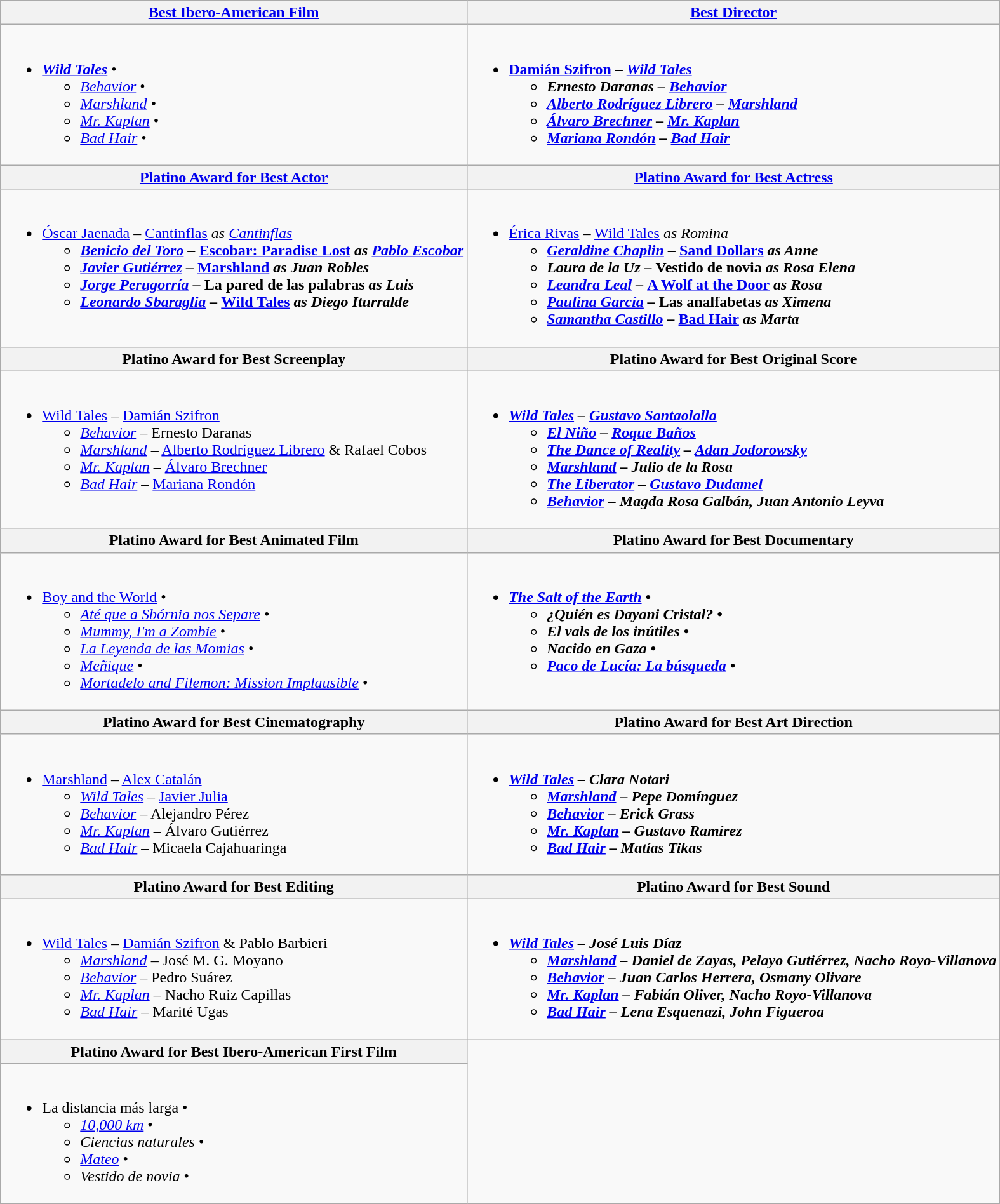<table class=wikitable style="width="100%">
<tr>
<th style="width="50%"><a href='#'>Best Ibero-American Film</a></th>
<th style="width="50%"><a href='#'>Best Director</a></th>
</tr>
<tr>
<td valign="top"><br><ul><li><strong><em><a href='#'>Wild Tales</a></em></strong> • <strong></strong><ul><li><em><a href='#'>Behavior</a></em> • </li><li><em><a href='#'>Marshland</a></em> • </li><li><em><a href='#'>Mr. Kaplan</a></em> • </li><li><em><a href='#'>Bad Hair</a></em> • </li></ul></li></ul></td>
<td valign="top"><br><ul><li><strong><a href='#'>Damián Szifron</a> – <em><a href='#'>Wild Tales</a><strong><em><ul><li>Ernesto Daranas – </em><a href='#'>Behavior</a><em></li><li><a href='#'>Alberto Rodríguez Librero</a> – </em><a href='#'>Marshland</a><em></li><li><a href='#'>Álvaro Brechner</a> – </em><a href='#'>Mr. Kaplan</a><em></li><li><a href='#'>Mariana Rondón</a> – </em><a href='#'>Bad Hair</a><em></li></ul></li></ul></td>
</tr>
<tr>
<th style="width="50%"><a href='#'>Platino Award for Best Actor</a></th>
<th style="width="50%"><a href='#'>Platino Award for Best Actress</a></th>
</tr>
<tr>
<td valign="top"><br><ul><li></strong><a href='#'>Óscar Jaenada</a> – </em><a href='#'>Cantinflas</a><em> as <a href='#'>Cantinflas</a><strong><ul><li><a href='#'>Benicio del Toro</a> – </em><a href='#'>Escobar: Paradise Lost</a><em> as <a href='#'>Pablo Escobar</a></li><li><a href='#'>Javier Gutiérrez</a> – </em><a href='#'>Marshland</a><em> as Juan Robles</li><li><a href='#'>Jorge Perugorría</a> – </em>La pared de las palabras<em> as Luis</li><li><a href='#'>Leonardo Sbaraglia</a> – </em><a href='#'>Wild Tales</a><em> as Diego Iturralde</li></ul></li></ul></td>
<td valign="top"><br><ul><li></strong><a href='#'>Érica Rivas</a> – </em><a href='#'>Wild Tales</a><em> as Romina<strong><ul><li><a href='#'>Geraldine Chaplin</a> – </em><a href='#'>Sand Dollars</a><em> as Anne</li><li>Laura de la Uz – </em>Vestido de novia<em> as Rosa Elena</li><li><a href='#'>Leandra Leal</a> – </em><a href='#'>A Wolf at the Door</a><em> as Rosa</li><li><a href='#'>Paulina García</a> – </em>Las analfabetas<em> as Ximena</li><li><a href='#'>Samantha Castillo</a> – </em><a href='#'>Bad Hair</a><em> as Marta</li></ul></li></ul></td>
</tr>
<tr>
<th style="width="50%">Platino Award for Best Screenplay</th>
<th style="width="50%">Platino Award for Best Original Score</th>
</tr>
<tr>
<td valign="top"><br><ul><li></em></strong><a href='#'>Wild Tales</a></em> – <a href='#'>Damián Szifron</a></strong><ul><li><em><a href='#'>Behavior</a></em> – Ernesto Daranas</li><li><em><a href='#'>Marshland</a></em> – <a href='#'>Alberto Rodríguez Librero</a> & Rafael Cobos</li><li><em><a href='#'>Mr. Kaplan</a></em> – <a href='#'>Álvaro Brechner</a></li><li><em><a href='#'>Bad Hair</a></em> – <a href='#'>Mariana Rondón</a></li></ul></li></ul></td>
<td valign="top"><br><ul><li><strong><em><a href='#'>Wild Tales</a><em> – <a href='#'>Gustavo Santaolalla</a><strong><ul><li></em><a href='#'>El Niño</a><em> – <a href='#'>Roque Baños</a></li><li></em><a href='#'>The Dance of Reality</a><em> – <a href='#'>Adan Jodorowsky</a></li><li></em><a href='#'>Marshland</a><em> – Julio de la Rosa</li><li></em><a href='#'>The Liberator</a><em> – <a href='#'>Gustavo Dudamel</a></li><li></em><a href='#'>Behavior</a><em> – Magda Rosa Galbán, Juan Antonio Leyva</li></ul></li></ul></td>
</tr>
<tr>
<th style="width="50%">Platino Award for Best Animated Film</th>
<th style="width="50%">Platino Award for Best Documentary</th>
</tr>
<tr>
<td valign="top"><br><ul><li></em></strong><a href='#'>Boy and the World</a></em> • </strong><ul><li><em><a href='#'>Até que a Sbórnia nos Separe</a></em> • </li><li><em><a href='#'>Mummy, I'm a Zombie</a></em> • </li><li><em><a href='#'>La Leyenda de las Momias</a></em> • </li><li><em><a href='#'>Meñique</a></em> • </li><li><em><a href='#'>Mortadelo and Filemon: Mission Implausible</a></em> • </li></ul></li></ul></td>
<td valign="top"><br><ul><li><strong><em><a href='#'>The Salt of the Earth</a><em> • <strong><ul><li></em>¿Quién es Dayani Cristal?<em> • </li><li></em>El vals de los inútiles<em> • </li><li></em>Nacido en Gaza<em> • </li><li></em><a href='#'>Paco de Lucía: La búsqueda</a><em> • </li></ul></li></ul></td>
</tr>
<tr>
<th style="width="50%">Platino Award for Best Cinematography</th>
<th style="width="50%">Platino Award for Best Art Direction</th>
</tr>
<tr>
<td valign="top"><br><ul><li></em></strong><a href='#'>Marshland</a></em> – <a href='#'>Alex Catalán</a></strong><ul><li><em><a href='#'>Wild Tales</a></em> – <a href='#'>Javier Julia</a></li><li><em><a href='#'>Behavior</a></em> – Alejandro Pérez</li><li><em><a href='#'>Mr. Kaplan</a></em> – Álvaro Gutiérrez</li><li><em><a href='#'>Bad Hair</a></em> – Micaela Cajahuaringa</li></ul></li></ul></td>
<td valign="top"><br><ul><li><strong><em><a href='#'>Wild Tales</a><em> – Clara Notari<strong><ul><li></em><a href='#'>Marshland</a><em> – Pepe Domínguez</li><li></em><a href='#'>Behavior</a><em> – Erick Grass</li><li></em><a href='#'>Mr. Kaplan</a><em> – Gustavo Ramírez</li><li></em><a href='#'>Bad Hair</a><em> – Matías Tikas</li></ul></li></ul></td>
</tr>
<tr>
<th style="width="50%">Platino Award for Best Editing</th>
<th style="width="50%">Platino Award for Best Sound</th>
</tr>
<tr>
<td valign="top"><br><ul><li></em></strong><a href='#'>Wild Tales</a></em> – <a href='#'>Damián Szifron</a> & Pablo Barbieri</strong><ul><li><em><a href='#'>Marshland</a></em> – José M. G. Moyano</li><li><em><a href='#'>Behavior</a></em> – Pedro Suárez</li><li><em><a href='#'>Mr. Kaplan</a></em> – Nacho Ruiz Capillas</li><li><em><a href='#'>Bad Hair</a></em> – Marité Ugas</li></ul></li></ul></td>
<td valign="top"><br><ul><li><strong><em><a href='#'>Wild Tales</a><em> – José Luis Díaz<strong><ul><li></em><a href='#'>Marshland</a><em> – Daniel de Zayas, Pelayo Gutiérrez, Nacho Royo-Villanova</li><li></em><a href='#'>Behavior</a><em> – Juan Carlos Herrera, Osmany Olivare</li><li></em><a href='#'>Mr. Kaplan</a><em> – Fabián Oliver, Nacho Royo-Villanova</li><li></em><a href='#'>Bad Hair</a><em> – Lena Esquenazi, John Figueroa</li></ul></li></ul></td>
</tr>
<tr>
<th style="width="50%">Platino Award for Best Ibero-American First Film</th>
</tr>
<tr>
<td valign="top"><br><ul><li></em></strong>La distancia más larga</em> • </strong><ul><li><em><a href='#'>10,000 km</a></em> • </li><li><em>Ciencias naturales</em> • </li><li><em><a href='#'>Mateo</a></em> • </li><li><em>Vestido de novia</em> • </li></ul></li></ul></td>
</tr>
</table>
